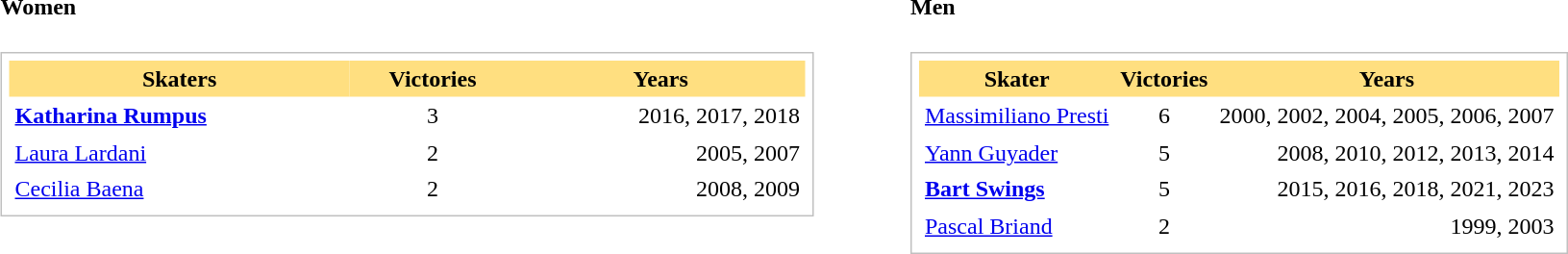<table width="100%">
<tr>
<td valign="top" width="50%"><br><h4>Women</h4><table class="sortable" cellpadding="4" cellspacing="0"  style="border: 1px solid silver; color: black; margin: 0 0 0.5em 0; background-color: white; padding: 5px; text-align: left; vertical-align: top; line-height: 1.1em;" width="90%">
<tr>
<th scope=col; align="center" bgcolor="FFDF80">Skaters</th>
<th scope=col; align="center" bgcolor="FFDF80">Victories</th>
<th scope=col; align="center" bgcolor="FFDF80">Years</th>
</tr>
<tr>
<td> <strong><a href='#'>Katharina Rumpus</a></strong></td>
<td align="center">3</td>
<td align="right">2016, 2017, 2018</td>
</tr>
<tr>
<td> <a href='#'>Laura Lardani</a></td>
<td align="center">2</td>
<td align="right">2005, 2007</td>
</tr>
<tr>
<td> <a href='#'>Cecilia Baena</a></td>
<td align="center">2</td>
<td align="right">2008, 2009</td>
</tr>
</table>
</td>
<td valign="top" width="50%"><br><h4>Men</h4><table class="sortable" cellpadding="4" cellspacing="0"  style="border: 1px solid silver; color: black; margin: 0 0 0.5em 0; background-color: white; padding: 5px; text-align: left; vertical-align: top; line-height: 1.1em;">
<tr>
<th scope=col; align="center" bgcolor="FFDF80">Skater</th>
<th scope=col; align="center" bgcolor="FFDF80">Victories</th>
<th scope=col; align="center" bgcolor="FFDF80">Years</th>
</tr>
<tr>
<td> <a href='#'>Massimiliano Presti</a></td>
<td align="center">6</td>
<td align="right">2000, 2002, 2004, 2005, 2006, 2007</td>
</tr>
<tr>
<td> <a href='#'>Yann Guyader</a></td>
<td align="center">5</td>
<td align="right">2008, 2010, 2012, 2013, 2014</td>
</tr>
<tr>
<td> <strong><a href='#'>Bart Swings</a></strong></td>
<td align="center">5</td>
<td align="right">2015, 2016, 2018, 2021, 2023</td>
</tr>
<tr>
<td> <a href='#'>Pascal Briand</a></td>
<td align="center">2</td>
<td align="right">1999, 2003</td>
</tr>
</table>
</td>
</tr>
</table>
